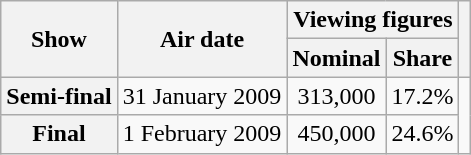<table class="wikitable plainrowheaders sortable" style="text-align:center">
<tr>
<th rowspan="2">Show</th>
<th rowspan="2">Air date</th>
<th colspan="2">Viewing figures</th>
<th rowspan="2"></th>
</tr>
<tr>
<th>Nominal</th>
<th>Share</th>
</tr>
<tr>
<th scope="row">Semi-final</th>
<td>31 January 2009</td>
<td>313,000</td>
<td>17.2%</td>
<td rowspan="2"></td>
</tr>
<tr>
<th scope="row">Final</th>
<td>1 February 2009</td>
<td>450,000</td>
<td>24.6%</td>
</tr>
</table>
